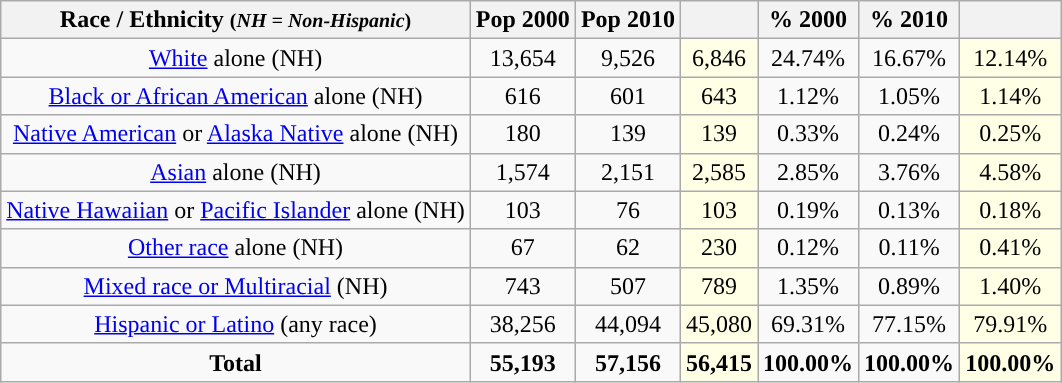<table class="wikitable" style="text-align:center;">
<tr>
<th>Race / Ethnicity <small>(<em>NH = Non-Hispanic</em>)</small></th>
<th>Pop 2000</th>
<th>Pop 2010</th>
<th></th>
<th>% 2000</th>
<th>% 2010</th>
<th></th>
</tr>
<tr>
<td><a href='#'>White</a> alone (NH)</td>
<td>13,654</td>
<td>9,526</td>
<td style='background: #ffffe6;'>6,846</td>
<td>24.74%</td>
<td>16.67%</td>
<td style='background: #ffffe6;'>12.14%</td>
</tr>
<tr>
<td><a href='#'>Black or African American</a> alone (NH)</td>
<td>616</td>
<td>601</td>
<td style='background: #ffffe6;'>643</td>
<td>1.12%</td>
<td>1.05%</td>
<td style='background: #ffffe6;'>1.14%</td>
</tr>
<tr>
<td><a href='#'>Native American</a> or <a href='#'>Alaska Native</a> alone (NH)</td>
<td>180</td>
<td>139</td>
<td style='background: #ffffe6;'>139</td>
<td>0.33%</td>
<td>0.24%</td>
<td style='background: #ffffe6;'>0.25%</td>
</tr>
<tr>
<td><a href='#'>Asian</a> alone (NH)</td>
<td>1,574</td>
<td>2,151</td>
<td style='background: #ffffe6;'>2,585</td>
<td>2.85%</td>
<td>3.76%</td>
<td style='background: #ffffe6;'>4.58%</td>
</tr>
<tr>
<td><a href='#'>Native Hawaiian</a> or <a href='#'>Pacific Islander</a> alone (NH)</td>
<td>103</td>
<td>76</td>
<td style='background: #ffffe6;'>103</td>
<td>0.19%</td>
<td>0.13%</td>
<td style='background: #ffffe6;'>0.18%</td>
</tr>
<tr>
<td><a href='#'>Other race</a> alone (NH)</td>
<td>67</td>
<td>62</td>
<td style='background: #ffffe6;'>230</td>
<td>0.12%</td>
<td>0.11%</td>
<td style='background: #ffffe6;'>0.41%</td>
</tr>
<tr>
<td><a href='#'>Mixed race or Multiracial</a> (NH)</td>
<td>743</td>
<td>507</td>
<td style='background: #ffffe6;'>789</td>
<td>1.35%</td>
<td>0.89%</td>
<td style='background: #ffffe6;'>1.40%</td>
</tr>
<tr>
<td><a href='#'>Hispanic or Latino</a> (any race)</td>
<td>38,256</td>
<td>44,094</td>
<td style='background: #ffffe6;'>45,080</td>
<td>69.31%</td>
<td>77.15%</td>
<td style='background: #ffffe6;'>79.91%</td>
</tr>
<tr>
<td><strong>Total</strong></td>
<td><strong>55,193</strong></td>
<td><strong>57,156</strong></td>
<td style='background: #ffffe6;'><strong>56,415</strong></td>
<td><strong>100.00%</strong></td>
<td><strong>100.00%</strong></td>
<td style='background: #ffffe6;'><strong>100.00%</strong></td>
</tr>
</table>
